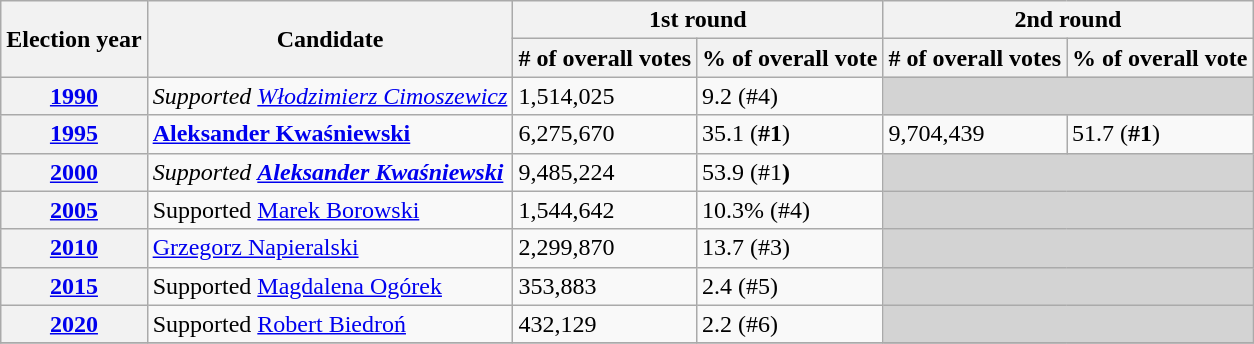<table class=wikitable>
<tr>
<th rowspan=2>Election year</th>
<th rowspan=2>Candidate</th>
<th colspan=2>1st round</th>
<th colspan=2>2nd round</th>
</tr>
<tr>
<th># of overall votes</th>
<th>% of overall vote</th>
<th># of overall votes</th>
<th>% of overall vote</th>
</tr>
<tr>
<th><a href='#'>1990</a></th>
<td><em>Supported <a href='#'>Włodzimierz Cimoszewicz</a></em></td>
<td>1,514,025</td>
<td>9.2 (#4)</td>
<td colspan="2" style="background:lightgrey;"></td>
</tr>
<tr>
<th><a href='#'>1995</a></th>
<td><strong><a href='#'>Aleksander Kwaśniewski</a></strong></td>
<td>6,275,670</td>
<td>35.1 (<strong>#1</strong>)</td>
<td>9,704,439</td>
<td>51.7 (<strong>#1</strong>)</td>
</tr>
<tr>
<th><a href='#'>2000</a></th>
<td><em>Supported <strong><a href='#'>Aleksander Kwaśniewski</a><strong><em></td>
<td>9,485,224</td>
<td>53.9 (</strong>#1<strong>)</td>
<td colspan="2" style="background:lightgrey;"></td>
</tr>
<tr>
<th><a href='#'>2005</a></th>
<td></em>Supported <a href='#'>Marek Borowski</a><em></td>
<td>1,544,642</td>
<td>10.3% (#4)</td>
<td colspan="4" style="background:lightgrey;"></td>
</tr>
<tr>
<th><a href='#'>2010</a></th>
<td><a href='#'>Grzegorz Napieralski</a></td>
<td>2,299,870</td>
<td>13.7 (#3)</td>
<td colspan="2" style="background:lightgrey;"></td>
</tr>
<tr>
<th><a href='#'>2015</a></th>
<td></em>Supported <a href='#'>Magdalena Ogórek</a><em></td>
<td>353,883</td>
<td>2.4 (#5)</td>
<td colspan="2" style="background:lightgrey;"></td>
</tr>
<tr>
<th><a href='#'>2020</a></th>
<td></em>Supported <a href='#'>Robert Biedroń</a><em></td>
<td>432,129</td>
<td>2.2 (#6)</td>
<td colspan="2" style="background:lightgrey;"></td>
</tr>
<tr>
</tr>
</table>
